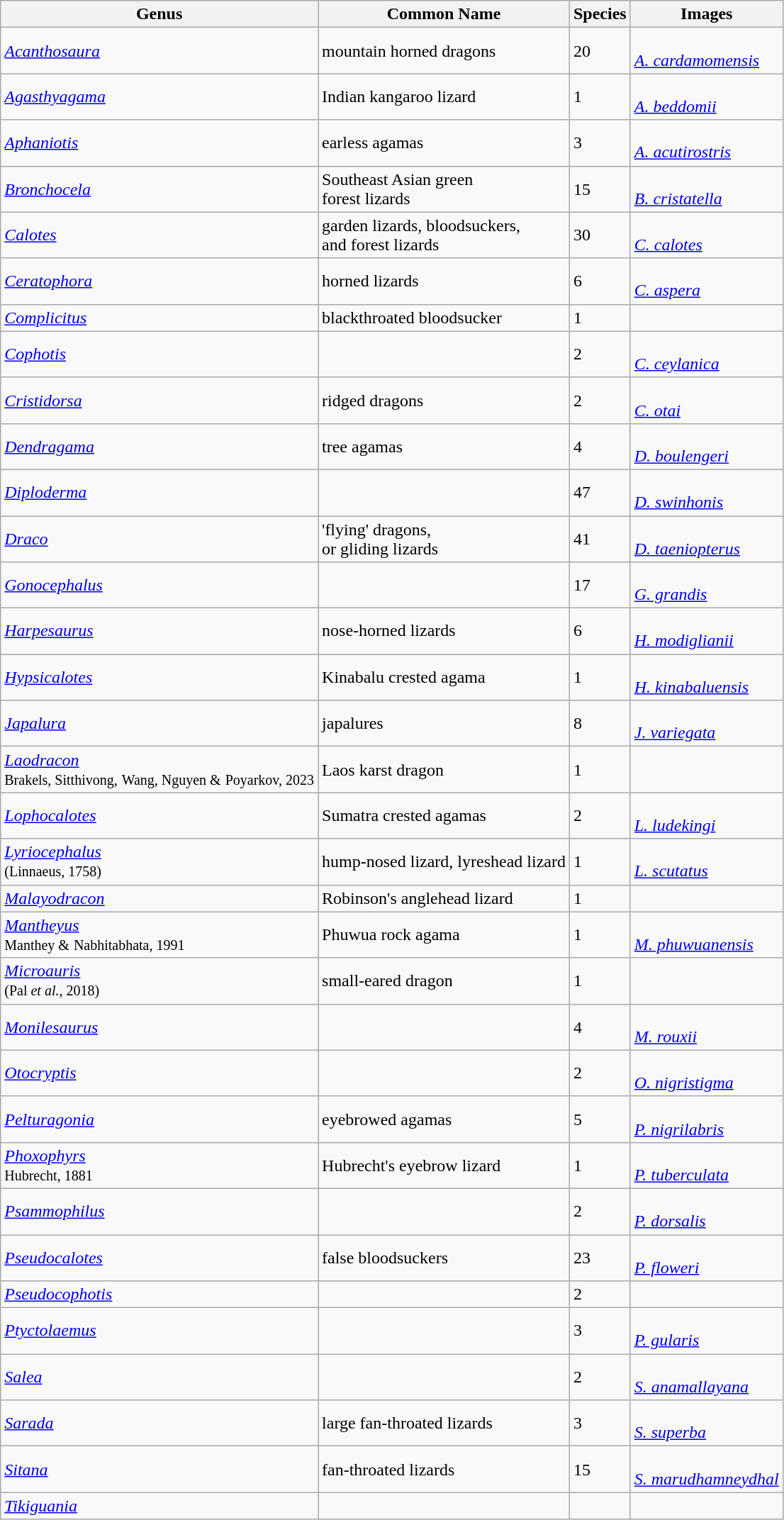<table class="wikitable">
<tr>
<th>Genus</th>
<th>Common Name</th>
<th>Species</th>
<th>Images</th>
</tr>
<tr>
<td><em><a href='#'>Acanthosaura</a></em></td>
<td>mountain horned dragons</td>
<td>20</td>
<td><br><em><a href='#'>A. cardamomensis</a></em></td>
</tr>
<tr>
<td><em><a href='#'>Agasthyagama</a></em></td>
<td>Indian kangaroo lizard</td>
<td>1</td>
<td><br><em><a href='#'>A. beddomii</a></em></td>
</tr>
<tr>
<td><em><a href='#'>Aphaniotis</a></em></td>
<td>earless agamas</td>
<td>3</td>
<td><br><em><a href='#'>A. acutirostris</a></em></td>
</tr>
<tr>
<td><em><a href='#'>Bronchocela</a></em></td>
<td>Southeast Asian green<br>forest lizards</td>
<td>15</td>
<td><br><em><a href='#'>B. cristatella</a></em></td>
</tr>
<tr>
<td><em><a href='#'>Calotes</a></em></td>
<td>garden lizards, bloodsuckers,<br>and forest lizards</td>
<td>30</td>
<td><br><em><a href='#'>C. calotes</a></em></td>
</tr>
<tr>
<td><em><a href='#'>Ceratophora</a></em></td>
<td>horned lizards</td>
<td>6</td>
<td><br><em><a href='#'>C. aspera</a></em></td>
</tr>
<tr>
<td><em><a href='#'>Complicitus</a></em></td>
<td>blackthroated bloodsucker</td>
<td>1</td>
<td></td>
</tr>
<tr>
<td><em><a href='#'>Cophotis</a></em></td>
<td></td>
<td>2</td>
<td><br><em><a href='#'>C. ceylanica</a></em></td>
</tr>
<tr>
<td><em><a href='#'>Cristidorsa</a></em></td>
<td>ridged dragons</td>
<td>2</td>
<td><br><em><a href='#'>C. otai</a></em></td>
</tr>
<tr>
<td><em><a href='#'>Dendragama</a></em></td>
<td>tree agamas</td>
<td>4</td>
<td><br><em><a href='#'>D. boulengeri</a></em></td>
</tr>
<tr>
<td><em><a href='#'>Diploderma</a></em></td>
<td></td>
<td>47</td>
<td><br><em><a href='#'>D. swinhonis</a></em></td>
</tr>
<tr>
<td><em><a href='#'>Draco</a></em></td>
<td>'flying' dragons,<br>or gliding lizards</td>
<td>41</td>
<td><br><em><a href='#'>D. taeniopterus</a></em></td>
</tr>
<tr>
<td><em><a href='#'>Gonocephalus</a></em></td>
<td></td>
<td>17</td>
<td><br><em><a href='#'>G. grandis</a></em></td>
</tr>
<tr>
<td><em><a href='#'>Harpesaurus</a></em></td>
<td>nose-horned lizards</td>
<td>6</td>
<td><br><em><a href='#'>H. modiglianii</a></em></td>
</tr>
<tr>
<td><em><a href='#'>Hypsicalotes</a></em></td>
<td>Kinabalu crested agama</td>
<td>1</td>
<td><br><em><a href='#'>H. kinabaluensis</a></em></td>
</tr>
<tr>
<td><em><a href='#'>Japalura</a></em></td>
<td>japalures</td>
<td>8</td>
<td><br><em><a href='#'>J. variegata</a></em></td>
</tr>
<tr>
<td><em><a href='#'>Laodracon</a></em><br><small>Brakels, Sitthivong,</small> <small>Wang, Nguyen &</small> <small>Poyarkov, 2023</small></td>
<td>Laos karst dragon</td>
<td>1</td>
<td></td>
</tr>
<tr>
<td><em><a href='#'>Lophocalotes</a></em></td>
<td>Sumatra crested agamas</td>
<td>2</td>
<td><br><em><a href='#'>L. ludekingi</a></em></td>
</tr>
<tr>
<td><em><a href='#'>Lyriocephalus</a></em><br><small>(Linnaeus, 1758)</small></td>
<td>hump-nosed lizard, lyreshead lizard</td>
<td>1</td>
<td><br><em><a href='#'>L. scutatus</a></em></td>
</tr>
<tr>
<td><em><a href='#'>Malayodracon</a></em></td>
<td>Robinson's anglehead lizard</td>
<td>1</td>
<td></td>
</tr>
<tr>
<td><em><a href='#'>Mantheyus</a></em><br><small>Manthey &</small> <small>Nabhitabhata, 1991</small></td>
<td>Phuwua rock agama</td>
<td>1</td>
<td><br><em><a href='#'>M. phuwuanensis</a></em></td>
</tr>
<tr>
<td><em><a href='#'>Microauris</a></em><br><small>(Pal <em>et al.</em>, 2018)</small></td>
<td>small-eared dragon</td>
<td>1</td>
<td></td>
</tr>
<tr>
<td><em><a href='#'>Monilesaurus</a></em></td>
<td></td>
<td>4</td>
<td><br><em><a href='#'>M. rouxii</a></em></td>
</tr>
<tr>
<td><em><a href='#'>Otocryptis</a></em></td>
<td></td>
<td>2</td>
<td><br><em><a href='#'>O. nigristigma</a></em></td>
</tr>
<tr>
<td><em><a href='#'>Pelturagonia</a></em></td>
<td>eyebrowed agamas</td>
<td>5</td>
<td><br><em><a href='#'>P. nigrilabris</a></em></td>
</tr>
<tr>
<td><em><a href='#'>Phoxophyrs</a></em><br><small>Hubrecht, 1881</small></td>
<td>Hubrecht's eyebrow lizard</td>
<td>1</td>
<td><br><em><a href='#'>P. tuberculata</a></em></td>
</tr>
<tr>
<td><em><a href='#'>Psammophilus</a></em></td>
<td></td>
<td>2</td>
<td><br><em><a href='#'>P. dorsalis</a></em></td>
</tr>
<tr>
<td><em><a href='#'>Pseudocalotes</a></em></td>
<td>false bloodsuckers</td>
<td>23</td>
<td><br><em><a href='#'>P. floweri</a></em></td>
</tr>
<tr>
<td><em><a href='#'>Pseudocophotis</a></em></td>
<td></td>
<td>2</td>
<td></td>
</tr>
<tr>
<td><em><a href='#'>Ptyctolaemus</a></em></td>
<td></td>
<td>3</td>
<td><br><em><a href='#'>P. gularis</a></em></td>
</tr>
<tr>
<td><em><a href='#'>Salea</a></em></td>
<td></td>
<td>2</td>
<td><br><em><a href='#'>S. anamallayana</a></em></td>
</tr>
<tr>
<td><em><a href='#'>Sarada</a></em></td>
<td>large fan-throated lizards</td>
<td>3</td>
<td><br><em><a href='#'>S. superba</a></em></td>
</tr>
<tr>
<td><em><a href='#'>Sitana</a></em></td>
<td>fan-throated lizards</td>
<td>15</td>
<td><br><em><a href='#'>S. marudhamneydhal</a></em></td>
</tr>
<tr>
<td><em><a href='#'>Tikiguania</a></em></td>
<td></td>
<td></td>
<td></td>
</tr>
</table>
